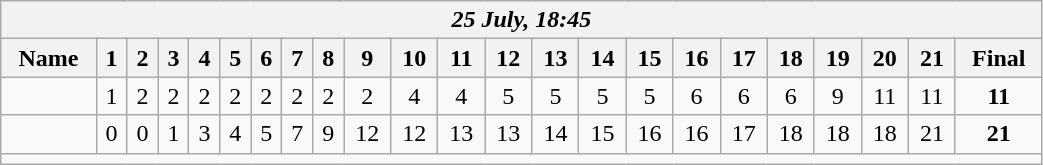<table class=wikitable style="text-align:center; width: 55%">
<tr>
<th colspan=27><em>25 July, 18:45</em></th>
</tr>
<tr>
<th>Name</th>
<th>1</th>
<th>2</th>
<th>3</th>
<th>4</th>
<th>5</th>
<th>6</th>
<th>7</th>
<th>8</th>
<th>9</th>
<th>10</th>
<th>11</th>
<th>12</th>
<th>13</th>
<th>14</th>
<th>15</th>
<th>16</th>
<th>17</th>
<th>18</th>
<th>19</th>
<th>20</th>
<th>21</th>
<th>Final</th>
</tr>
<tr>
<td align=left></td>
<td>1</td>
<td>2</td>
<td>2</td>
<td>2</td>
<td>2</td>
<td>2</td>
<td>2</td>
<td>2</td>
<td>2</td>
<td>4</td>
<td>4</td>
<td>5</td>
<td>5</td>
<td>5</td>
<td>5</td>
<td>6</td>
<td>6</td>
<td>6</td>
<td>9</td>
<td>11</td>
<td>11</td>
<td><strong>11</strong></td>
</tr>
<tr>
<td align=left><strong></strong></td>
<td>0</td>
<td>0</td>
<td>1</td>
<td>3</td>
<td>4</td>
<td>5</td>
<td>7</td>
<td>9</td>
<td>12</td>
<td>12</td>
<td>13</td>
<td>13</td>
<td>14</td>
<td>15</td>
<td>16</td>
<td>16</td>
<td>17</td>
<td>18</td>
<td>18</td>
<td>18</td>
<td>21</td>
<td><strong>21</strong></td>
</tr>
<tr>
<td colspan=27></td>
</tr>
</table>
